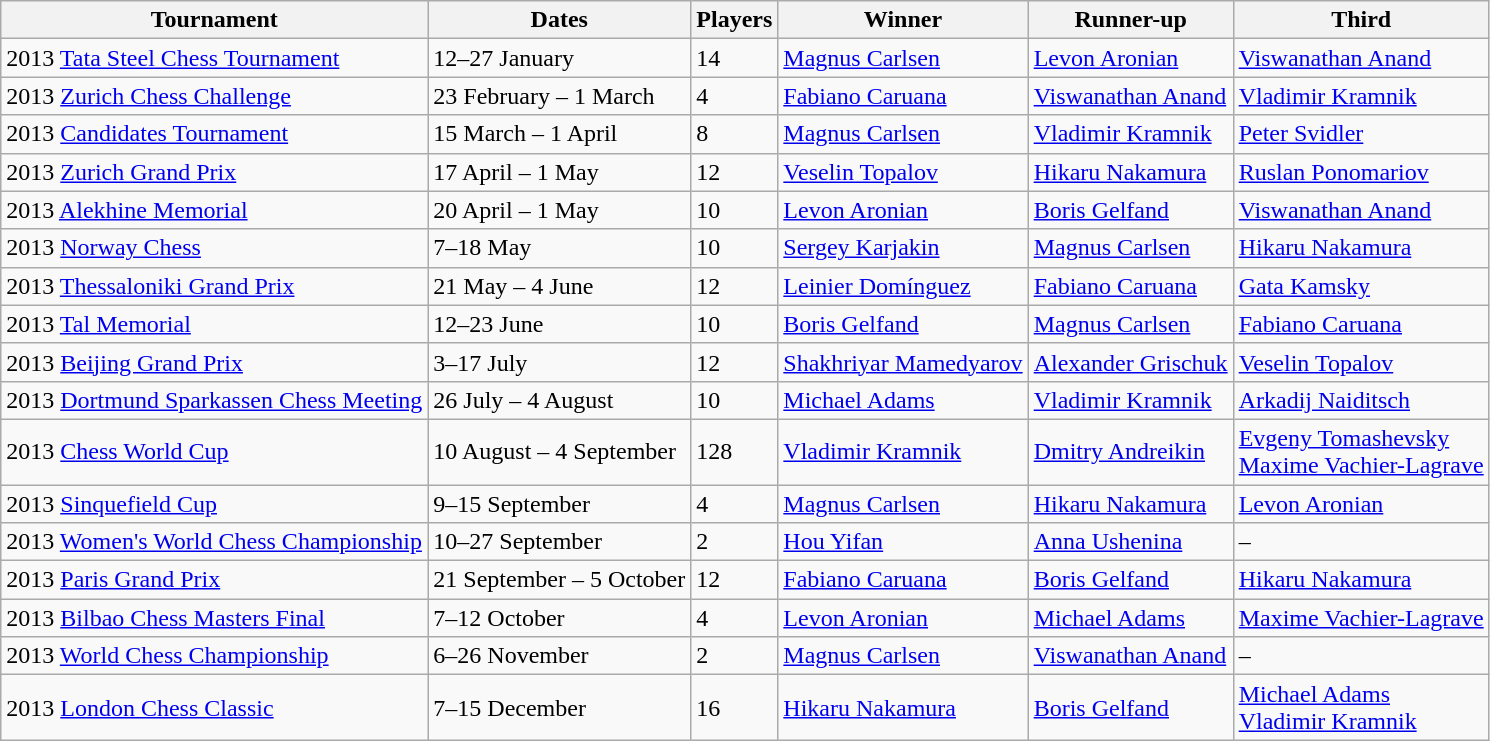<table class="wikitable">
<tr>
<th>Tournament</th>
<th>Dates</th>
<th>Players</th>
<th>Winner</th>
<th>Runner-up</th>
<th>Third</th>
</tr>
<tr>
<td>2013 <a href='#'>Tata Steel Chess Tournament</a></td>
<td>12–27 January</td>
<td>14</td>
<td> <a href='#'>Magnus Carlsen</a></td>
<td> <a href='#'>Levon Aronian</a></td>
<td> <a href='#'>Viswanathan Anand</a></td>
</tr>
<tr>
<td>2013 <a href='#'>Zurich Chess Challenge</a></td>
<td>23 February – 1 March</td>
<td>4</td>
<td> <a href='#'>Fabiano Caruana</a></td>
<td> <a href='#'>Viswanathan Anand</a></td>
<td> <a href='#'>Vladimir Kramnik</a></td>
</tr>
<tr>
<td>2013 <a href='#'>Candidates Tournament</a></td>
<td>15 March – 1 April</td>
<td>8</td>
<td> <a href='#'>Magnus Carlsen</a></td>
<td> <a href='#'>Vladimir Kramnik</a></td>
<td> <a href='#'>Peter Svidler</a></td>
</tr>
<tr>
<td>2013 <a href='#'>Zurich Grand Prix</a></td>
<td>17 April – 1 May</td>
<td>12</td>
<td> <a href='#'>Veselin Topalov</a></td>
<td> <a href='#'>Hikaru Nakamura</a></td>
<td> <a href='#'>Ruslan Ponomariov</a></td>
</tr>
<tr>
<td>2013 <a href='#'>Alekhine Memorial</a></td>
<td>20 April – 1 May</td>
<td>10</td>
<td> <a href='#'>Levon Aronian</a></td>
<td> <a href='#'>Boris Gelfand</a></td>
<td> <a href='#'>Viswanathan Anand</a></td>
</tr>
<tr>
<td>2013 <a href='#'>Norway Chess</a></td>
<td>7–18 May</td>
<td>10</td>
<td> <a href='#'>Sergey Karjakin</a></td>
<td> <a href='#'>Magnus Carlsen</a></td>
<td> <a href='#'>Hikaru Nakamura</a></td>
</tr>
<tr>
<td>2013 <a href='#'>Thessaloniki Grand Prix</a></td>
<td>21 May – 4 June</td>
<td>12</td>
<td> <a href='#'>Leinier Domínguez</a></td>
<td> <a href='#'>Fabiano Caruana</a></td>
<td> <a href='#'>Gata Kamsky</a></td>
</tr>
<tr>
<td>2013 <a href='#'>Tal Memorial</a></td>
<td>12–23 June</td>
<td>10</td>
<td> <a href='#'>Boris Gelfand</a></td>
<td> <a href='#'>Magnus Carlsen</a></td>
<td> <a href='#'>Fabiano Caruana</a></td>
</tr>
<tr>
<td>2013 <a href='#'>Beijing Grand Prix</a></td>
<td>3–17 July</td>
<td>12</td>
<td> <a href='#'>Shakhriyar Mamedyarov</a></td>
<td> <a href='#'>Alexander Grischuk</a></td>
<td> <a href='#'>Veselin Topalov</a></td>
</tr>
<tr>
<td>2013 <a href='#'>Dortmund Sparkassen Chess Meeting</a></td>
<td>26 July – 4 August</td>
<td>10</td>
<td> <a href='#'>Michael Adams</a></td>
<td> <a href='#'>Vladimir Kramnik</a></td>
<td> <a href='#'>Arkadij Naiditsch</a></td>
</tr>
<tr>
<td>2013 <a href='#'>Chess World Cup</a></td>
<td>10 August – 4 September</td>
<td>128</td>
<td> <a href='#'>Vladimir Kramnik</a></td>
<td> <a href='#'>Dmitry Andreikin</a></td>
<td> <a href='#'>Evgeny Tomashevsky</a><br> <a href='#'>Maxime Vachier-Lagrave</a></td>
</tr>
<tr>
<td>2013 <a href='#'>Sinquefield Cup</a></td>
<td>9–15 September</td>
<td>4</td>
<td> <a href='#'>Magnus Carlsen</a></td>
<td> <a href='#'>Hikaru Nakamura</a></td>
<td> <a href='#'>Levon Aronian</a></td>
</tr>
<tr>
<td>2013 <a href='#'>Women's World Chess Championship</a></td>
<td>10–27 September</td>
<td>2</td>
<td> <a href='#'>Hou Yifan</a></td>
<td> <a href='#'>Anna Ushenina</a></td>
<td>–</td>
</tr>
<tr>
<td>2013 <a href='#'>Paris Grand Prix</a></td>
<td>21 September – 5 October</td>
<td>12</td>
<td> <a href='#'>Fabiano Caruana</a></td>
<td> <a href='#'>Boris Gelfand</a></td>
<td> <a href='#'>Hikaru Nakamura</a></td>
</tr>
<tr>
<td>2013 <a href='#'>Bilbao Chess Masters Final</a></td>
<td>7–12 October</td>
<td>4</td>
<td> <a href='#'>Levon Aronian</a></td>
<td> <a href='#'>Michael Adams</a></td>
<td> <a href='#'>Maxime Vachier-Lagrave</a></td>
</tr>
<tr>
<td>2013 <a href='#'>World Chess Championship</a></td>
<td>6–26 November</td>
<td>2</td>
<td> <a href='#'>Magnus Carlsen</a></td>
<td> <a href='#'>Viswanathan Anand</a></td>
<td>–</td>
</tr>
<tr>
<td>2013 <a href='#'>London Chess Classic</a></td>
<td>7–15 December</td>
<td>16</td>
<td> <a href='#'>Hikaru Nakamura</a></td>
<td> <a href='#'>Boris Gelfand</a></td>
<td> <a href='#'>Michael Adams</a><br> <a href='#'>Vladimir Kramnik</a></td>
</tr>
</table>
